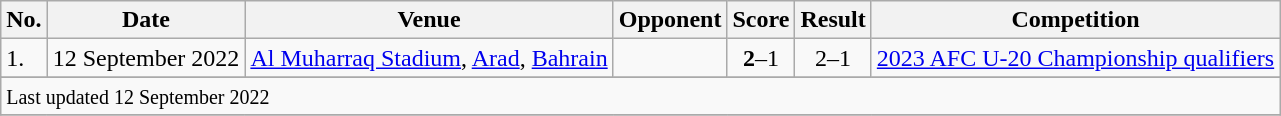<table class="wikitable" style="font-size:100%;">
<tr>
<th>No.</th>
<th>Date</th>
<th>Venue</th>
<th>Opponent</th>
<th>Score</th>
<th>Result</th>
<th>Competition</th>
</tr>
<tr>
<td>1.</td>
<td>12 September 2022</td>
<td><a href='#'>Al Muharraq Stadium</a>, <a href='#'>Arad</a>, <a href='#'>Bahrain</a></td>
<td></td>
<td align=center><strong>2</strong>–1</td>
<td align=center>2–1</td>
<td><a href='#'>2023 AFC U-20 Championship qualifiers</a></td>
</tr>
<tr>
</tr>
<tr>
<td colspan="8"><small>Last updated 12 September 2022</small></td>
</tr>
<tr>
</tr>
</table>
